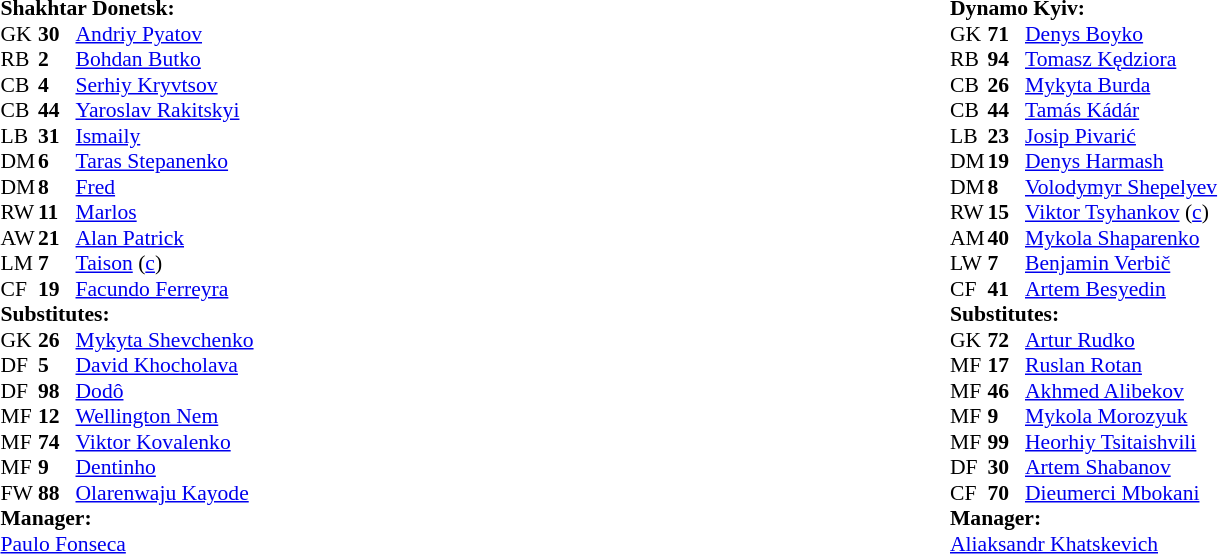<table width="100%">
<tr>
<td valign="top" width="50%"><br><table style="font-size: 90%" cellspacing="0" cellpadding="0" align=left>
<tr>
<td colspan="4"><strong>Shakhtar Donetsk:</strong></td>
</tr>
<tr>
<th width=25></th>
<th width=25></th>
</tr>
<tr>
<td>GK</td>
<td><strong>30</strong></td>
<td> <a href='#'>Andriy Pyatov</a></td>
<td></td>
</tr>
<tr>
<td>RB</td>
<td><strong>2</strong></td>
<td> <a href='#'>Bohdan Butko</a></td>
<td></td>
<td></td>
</tr>
<tr>
<td>CB</td>
<td><strong>4</strong></td>
<td> <a href='#'>Serhiy Kryvtsov</a></td>
<td></td>
</tr>
<tr>
<td>CB</td>
<td><strong>44</strong></td>
<td> <a href='#'>Yaroslav Rakitskyi</a></td>
<td></td>
</tr>
<tr>
<td>LB</td>
<td><strong>31</strong></td>
<td> <a href='#'>Ismaily</a></td>
<td></td>
</tr>
<tr>
<td>DM</td>
<td><strong>6</strong></td>
<td> <a href='#'>Taras Stepanenko</a></td>
<td></td>
</tr>
<tr>
<td>DM</td>
<td><strong>8</strong></td>
<td> <a href='#'>Fred</a></td>
<td></td>
<td></td>
</tr>
<tr>
<td>RW</td>
<td><strong>11</strong></td>
<td> <a href='#'>Marlos</a></td>
<td></td>
</tr>
<tr>
<td>AW</td>
<td><strong>21</strong></td>
<td> <a href='#'>Alan Patrick</a></td>
<td></td>
<td></td>
</tr>
<tr>
<td>LM</td>
<td><strong>7</strong></td>
<td> <a href='#'>Taison</a> (<a href='#'>c</a>)</td>
<td></td>
<td></td>
</tr>
<tr>
<td>CF</td>
<td><strong>19</strong></td>
<td> <a href='#'>Facundo Ferreyra</a></td>
<td></td>
<td></td>
</tr>
<tr>
<td colspan=3><strong>Substitutes:</strong></td>
</tr>
<tr>
<td>GK</td>
<td><strong>26</strong></td>
<td> <a href='#'>Mykyta Shevchenko</a></td>
<td></td>
</tr>
<tr>
<td>DF</td>
<td><strong>5</strong></td>
<td> <a href='#'>David Khocholava</a></td>
<td></td>
<td></td>
</tr>
<tr>
<td>DF</td>
<td><strong>98</strong></td>
<td> <a href='#'>Dodô</a></td>
<td></td>
</tr>
<tr>
<td>MF</td>
<td><strong>12</strong></td>
<td> <a href='#'>Wellington Nem</a></td>
<td></td>
<td></td>
</tr>
<tr>
<td>MF</td>
<td><strong>74</strong></td>
<td> <a href='#'>Viktor Kovalenko</a></td>
<td></td>
<td></td>
</tr>
<tr>
<td>MF</td>
<td><strong>9</strong></td>
<td> <a href='#'>Dentinho</a></td>
<td></td>
</tr>
<tr>
<td>FW</td>
<td><strong>88</strong></td>
<td> <a href='#'>Olarenwaju Kayode</a></td>
<td></td>
<td></td>
</tr>
<tr>
<td colspan=4><strong>Manager:</strong></td>
</tr>
<tr>
<td colspan="4"> <a href='#'>Paulo Fonseca</a></td>
</tr>
<tr>
</tr>
</table>
</td>
<td valign="top"></td>
<td valign="top" width="50%"><br><table style="font-size: 90%" cellspacing="0" cellpadding="0" align=left>
<tr>
<td colspan="4"><strong>Dynamo Kyiv:</strong></td>
</tr>
<tr>
<th width=25></th>
<th width=25></th>
</tr>
<tr>
<td>GK</td>
<td><strong>71</strong></td>
<td> <a href='#'>Denys Boyko</a></td>
<td></td>
</tr>
<tr>
<td>RB</td>
<td><strong>94</strong></td>
<td> <a href='#'>Tomasz Kędziora</a></td>
<td></td>
</tr>
<tr>
<td>CB</td>
<td><strong>26</strong></td>
<td> <a href='#'>Mykyta Burda</a></td>
<td></td>
</tr>
<tr>
<td>CB</td>
<td><strong>44</strong></td>
<td> <a href='#'>Tamás Kádár</a></td>
<td></td>
</tr>
<tr>
<td>LB</td>
<td><strong>23</strong></td>
<td> <a href='#'>Josip Pivarić</a></td>
<td></td>
</tr>
<tr>
<td>DM</td>
<td><strong>19</strong></td>
<td> <a href='#'>Denys Harmash</a></td>
<td></td>
</tr>
<tr>
<td>DM</td>
<td><strong>8</strong></td>
<td> <a href='#'>Volodymyr Shepelyev</a></td>
<td></td>
</tr>
<tr>
<td>RW</td>
<td><strong>15</strong></td>
<td> <a href='#'>Viktor Tsyhankov</a> (<a href='#'>c</a>)</td>
<td></td>
</tr>
<tr>
<td>AM</td>
<td><strong>40</strong></td>
<td> <a href='#'>Mykola Shaparenko</a></td>
<td></td>
<td></td>
</tr>
<tr>
<td>LW</td>
<td><strong>7</strong></td>
<td> <a href='#'>Benjamin Verbič</a></td>
<td></td>
<td></td>
</tr>
<tr>
<td>CF</td>
<td><strong>41</strong></td>
<td> <a href='#'>Artem Besyedin</a></td>
<td></td>
</tr>
<tr>
<td colspan=3><strong>Substitutes:</strong></td>
</tr>
<tr>
<td>GK</td>
<td><strong>72</strong></td>
<td> <a href='#'>Artur Rudko</a></td>
<td></td>
</tr>
<tr>
<td>MF</td>
<td><strong>17</strong></td>
<td> <a href='#'>Ruslan Rotan</a></td>
<td></td>
</tr>
<tr>
<td>MF</td>
<td><strong>46</strong></td>
<td> <a href='#'>Akhmed Alibekov</a></td>
<td></td>
</tr>
<tr>
<td>MF</td>
<td><strong>9</strong></td>
<td> <a href='#'>Mykola Morozyuk</a></td>
<td></td>
<td></td>
</tr>
<tr>
<td>MF</td>
<td><strong>99</strong></td>
<td> <a href='#'>Heorhiy Tsitaishvili</a></td>
<td></td>
<td></td>
</tr>
<tr>
<td>DF</td>
<td><strong>30</strong></td>
<td> <a href='#'>Artem Shabanov</a></td>
<td></td>
</tr>
<tr>
<td>CF</td>
<td><strong>70</strong></td>
<td> <a href='#'>Dieumerci Mbokani</a></td>
<td></td>
<td></td>
</tr>
<tr>
<td colspan=4><strong>Manager:</strong></td>
</tr>
<tr>
<td colspan="4"> <a href='#'>Aliaksandr Khatskevich</a></td>
</tr>
<tr>
</tr>
</table>
</td>
</tr>
</table>
